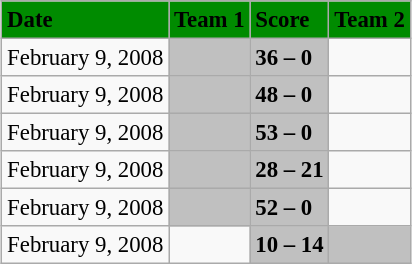<table class="wikitable" style="margin:0.5em auto; font-size:95%">
<tr bgcolor="#008B00">
<td><strong>Date</strong></td>
<td><strong>Team 1</strong></td>
<td><strong>Score</strong></td>
<td><strong>Team 2</strong></td>
</tr>
<tr>
<td>February 9, 2008</td>
<td bgcolor="silver"><strong></strong></td>
<td bgcolor="silver"><strong>36 – 0</strong></td>
<td></td>
</tr>
<tr>
<td>February 9, 2008</td>
<td bgcolor="silver"><strong></strong></td>
<td bgcolor="silver"><strong>48 – 0</strong></td>
<td></td>
</tr>
<tr>
<td>February 9, 2008</td>
<td bgcolor="silver"><strong></strong></td>
<td bgcolor="silver"><strong>53 – 0</strong></td>
<td></td>
</tr>
<tr>
<td>February 9, 2008</td>
<td bgcolor="silver"><strong></strong></td>
<td bgcolor="silver"><strong>28 – 21</strong></td>
<td></td>
</tr>
<tr>
<td>February 9, 2008</td>
<td bgcolor="silver"><strong></strong></td>
<td bgcolor="silver"><strong>52 – 0</strong></td>
<td></td>
</tr>
<tr>
<td>February 9, 2008</td>
<td></td>
<td bgcolor="silver"><strong>10 – 14</strong></td>
<td bgcolor="silver"><strong></strong></td>
</tr>
</table>
